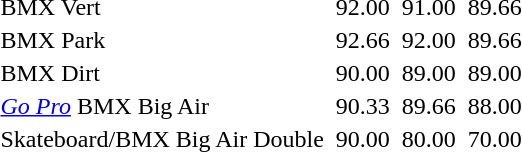<table>
<tr>
<td>BMX Vert</td>
<td></td>
<td>92.00</td>
<td></td>
<td>91.00</td>
<td></td>
<td>89.66</td>
</tr>
<tr>
<td>BMX Park</td>
<td></td>
<td>92.66</td>
<td></td>
<td>92.00</td>
<td></td>
<td>89.66</td>
</tr>
<tr>
<td>BMX Dirt</td>
<td></td>
<td>90.00</td>
<td></td>
<td>89.00</td>
<td></td>
<td>89.00</td>
</tr>
<tr>
<td><em><a href='#'>Go Pro</a></em> BMX Big Air</td>
<td></td>
<td>90.33</td>
<td></td>
<td>89.66</td>
<td></td>
<td>88.00</td>
</tr>
<tr>
<td>Skateboard/BMX Big Air Double</td>
<td><br></td>
<td>90.00</td>
<td><br></td>
<td>80.00</td>
<td><br></td>
<td>70.00</td>
</tr>
</table>
